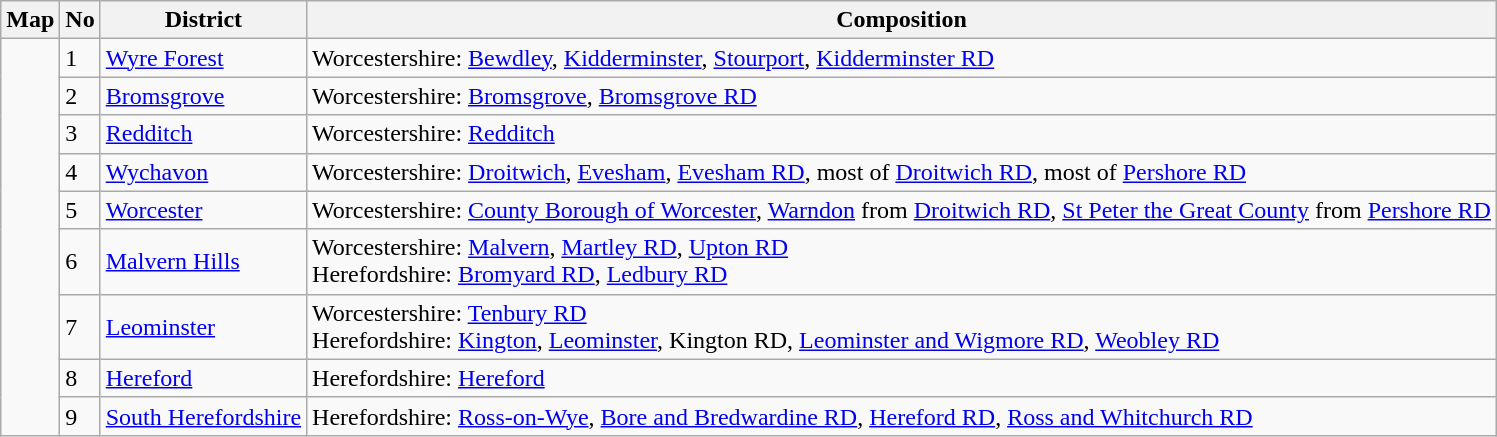<table class="wikitable">
<tr>
<th>Map</th>
<th>No</th>
<th>District</th>
<th>Composition</th>
</tr>
<tr>
<td rowspan=9></td>
<td>1</td>
<td><a href='#'>Wyre Forest</a></td>
<td>Worcestershire: <a href='#'>Bewdley</a>, <a href='#'>Kidderminster</a>, <a href='#'>Stourport</a>, <a href='#'>Kidderminster RD</a></td>
</tr>
<tr>
<td>2</td>
<td><a href='#'>Bromsgrove</a></td>
<td>Worcestershire: <a href='#'>Bromsgrove</a>, <a href='#'>Bromsgrove RD</a></td>
</tr>
<tr>
<td>3</td>
<td><a href='#'>Redditch</a></td>
<td>Worcestershire: <a href='#'>Redditch</a></td>
</tr>
<tr>
<td>4</td>
<td><a href='#'>Wychavon</a></td>
<td>Worcestershire: <a href='#'>Droitwich</a>, <a href='#'>Evesham</a>, <a href='#'>Evesham RD</a>, most of <a href='#'>Droitwich RD</a>, most of <a href='#'>Pershore RD</a></td>
</tr>
<tr>
<td>5</td>
<td><a href='#'>Worcester</a></td>
<td>Worcestershire: <a href='#'>County Borough of Worcester</a>, <a href='#'>Warndon</a> from <a href='#'>Droitwich RD</a>, <a href='#'>St Peter the Great County</a> from <a href='#'>Pershore RD</a></td>
</tr>
<tr>
<td>6</td>
<td><a href='#'>Malvern Hills</a></td>
<td>Worcestershire: <a href='#'>Malvern</a>, <a href='#'>Martley RD</a>, <a href='#'>Upton RD</a><br>Herefordshire: <a href='#'>Bromyard RD</a>, <a href='#'>Ledbury RD</a></td>
</tr>
<tr>
<td>7</td>
<td><a href='#'>Leominster</a></td>
<td>Worcestershire: <a href='#'>Tenbury RD</a><br>Herefordshire: <a href='#'>Kington</a>, <a href='#'>Leominster</a>, Kington RD, <a href='#'>Leominster and Wigmore RD</a>, <a href='#'>Weobley RD</a></td>
</tr>
<tr>
<td>8</td>
<td><a href='#'>Hereford</a></td>
<td>Herefordshire: <a href='#'>Hereford</a></td>
</tr>
<tr>
<td>9</td>
<td><a href='#'>South Herefordshire</a></td>
<td>Herefordshire: <a href='#'>Ross-on-Wye</a>, <a href='#'>Bore and Bredwardine RD</a>, <a href='#'>Hereford RD</a>, <a href='#'>Ross and Whitchurch RD</a></td>
</tr>
</table>
